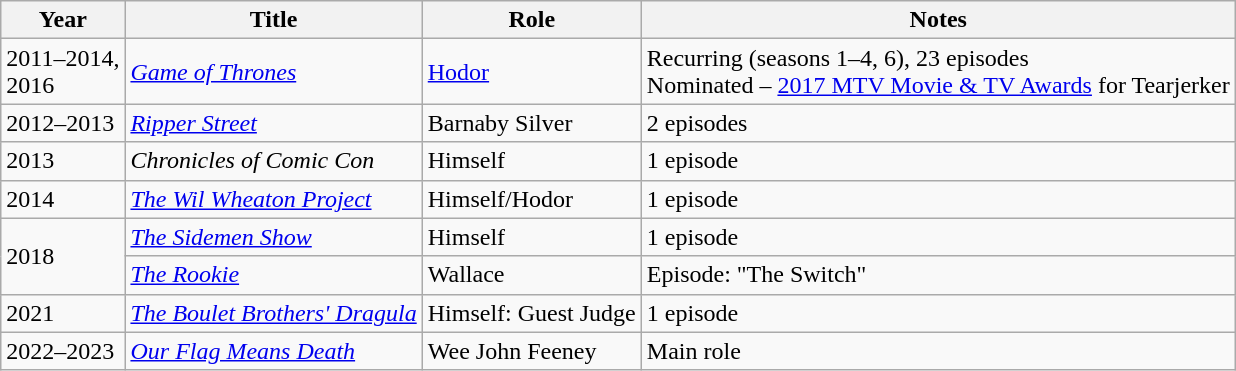<table class="wikitable sortable">
<tr>
<th>Year</th>
<th>Title</th>
<th>Role</th>
<th class="unsortable">Notes</th>
</tr>
<tr>
<td>2011–2014,<br>2016</td>
<td><em><a href='#'>Game of Thrones</a></em></td>
<td><a href='#'>Hodor</a></td>
<td>Recurring (seasons 1–4, 6), 23 episodes<br>Nominated – <a href='#'>2017 MTV Movie & TV Awards</a> for Tearjerker</td>
</tr>
<tr>
<td>2012–2013</td>
<td><em><a href='#'>Ripper Street</a></em></td>
<td>Barnaby Silver</td>
<td>2 episodes</td>
</tr>
<tr>
<td>2013</td>
<td><em>Chronicles of Comic Con</em></td>
<td>Himself</td>
<td>1 episode</td>
</tr>
<tr>
<td>2014</td>
<td><em><a href='#'>The Wil Wheaton Project</a></em></td>
<td>Himself/Hodor</td>
<td>1 episode</td>
</tr>
<tr>
<td rowspan="2">2018</td>
<td><em><a href='#'>The Sidemen Show</a></em></td>
<td>Himself</td>
<td>1 episode</td>
</tr>
<tr>
<td><em><a href='#'>The Rookie</a></em></td>
<td>Wallace</td>
<td>Episode: "The Switch"</td>
</tr>
<tr>
<td>2021</td>
<td><em><a href='#'>The Boulet Brothers' Dragula</a></em></td>
<td>Himself: Guest Judge</td>
<td>1 episode</td>
</tr>
<tr>
<td>2022–2023</td>
<td><em><a href='#'>Our Flag Means Death</a></em></td>
<td>Wee John Feeney</td>
<td>Main role</td>
</tr>
</table>
